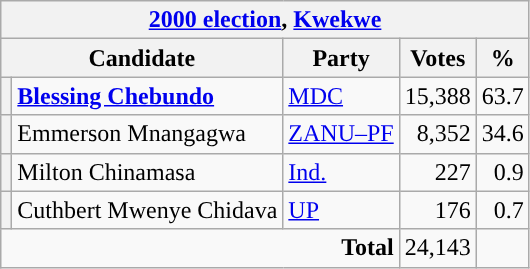<table class="wikitable">
<tr>
<th colspan="5"><a href='#'>2000 election</a>, <a href='#'>Kwekwe</a></th>
</tr>
<tr>
<th colspan="2">Candidate</th>
<th>Party</th>
<th>Votes</th>
<th>%</th>
</tr>
<tr>
<th style="background-color: "></th>
<td><strong><a href='#'>Blessing Chebundo</a></strong></td>
<td><a href='#'>MDC</a></td>
<td style="text-align:right">15,388</td>
<td style="text-align:right">63.7</td>
</tr>
<tr>
<th style="background-color: "></th>
<td>Emmerson Mnangagwa</td>
<td><a href='#'>ZANU–PF</a></td>
<td style="text-align:right">8,352</td>
<td style="text-align:right">34.6</td>
</tr>
<tr>
<th style="background-color: "></th>
<td>Milton Chinamasa</td>
<td><a href='#'>Ind.</a></td>
<td style="text-align:right">227</td>
<td style="text-align:right">0.9</td>
</tr>
<tr>
<th style="background-color: "></th>
<td>Cuthbert Mwenye Chidava</td>
<td><a href='#'>UP</a></td>
<td style="text-align:right">176</td>
<td style="text-align:right">0.7</td>
</tr>
<tr>
<td colspan="3" style="text-align:right"><strong>Total</strong></td>
<td style="text-align:right">24,143</td>
<td style="text-align:right"></td>
</tr>
</table>
